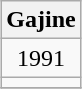<table class="wikitable" style="margin: 0.5em auto; text-align: center;">
<tr>
<th colspan="1">Gajine</th>
</tr>
<tr>
<td>1991</td>
</tr>
<tr>
<td></td>
</tr>
<tr>
</tr>
</table>
